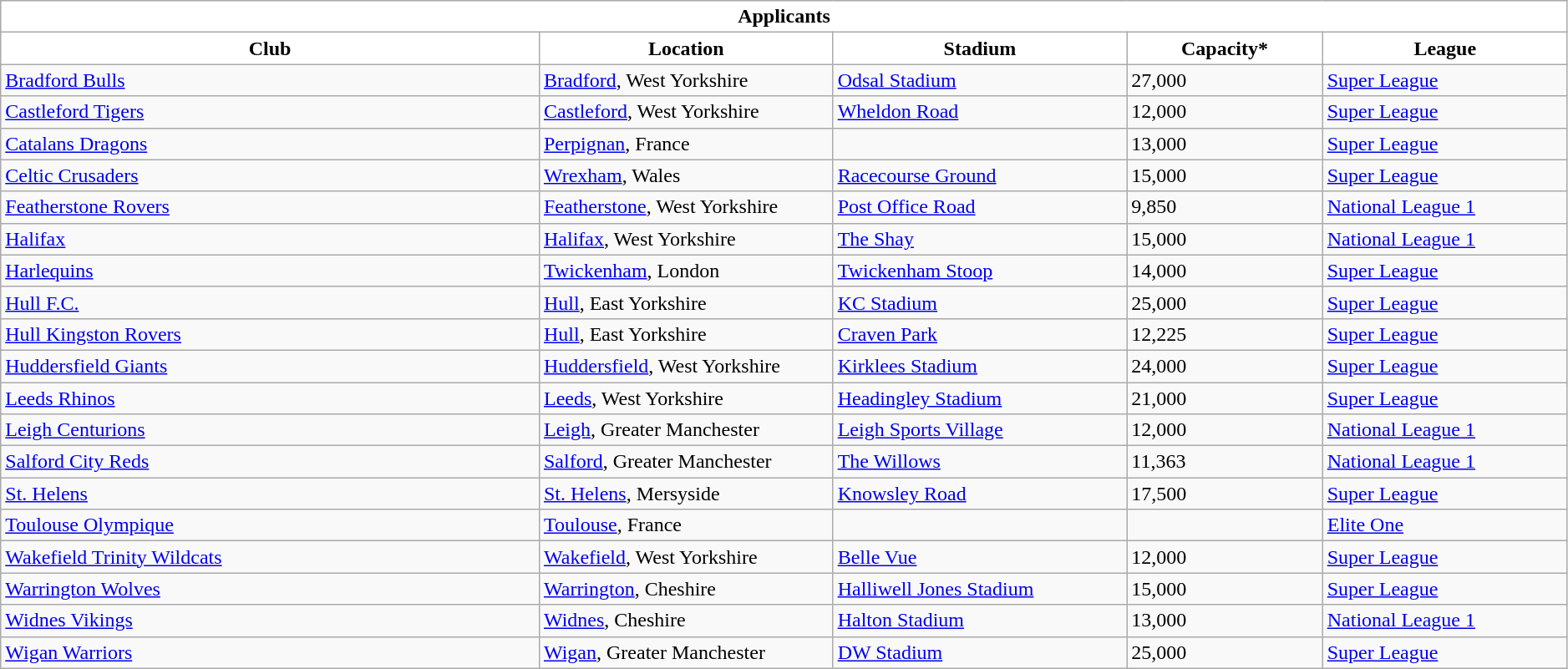<table class="wikitable" style="width: 99%">
<tr>
<td style="background:White; text-align:center;" colspan="9"><strong><span>Applicants</span></strong></td>
</tr>
<tr>
<th style="background:white; width:22%">Club</th>
<th style="background:white; width:12%">Location</th>
<th style="background:white; width:12%">Stadium</th>
<th style="background:white; width:8%">Capacity*</th>
<th style="background:white; width:10%">League</th>
</tr>
<tr>
<td> <a href='#'>Bradford Bulls</a></td>
<td><a href='#'>Bradford</a>, West Yorkshire</td>
<td><a href='#'>Odsal Stadium</a></td>
<td>27,000</td>
<td><a href='#'>Super League</a></td>
</tr>
<tr>
<td> <a href='#'>Castleford Tigers</a></td>
<td><a href='#'>Castleford</a>, West Yorkshire</td>
<td><a href='#'>Wheldon Road</a></td>
<td>12,000</td>
<td><a href='#'>Super League</a></td>
</tr>
<tr>
<td> <a href='#'>Catalans Dragons</a></td>
<td><a href='#'>Perpignan</a>, France</td>
<td></td>
<td>13,000</td>
<td><a href='#'>Super League</a></td>
</tr>
<tr>
<td> <a href='#'>Celtic Crusaders</a></td>
<td><a href='#'>Wrexham</a>, Wales</td>
<td><a href='#'>Racecourse Ground</a></td>
<td>15,000</td>
<td><a href='#'>Super League</a></td>
</tr>
<tr>
<td> <a href='#'>Featherstone Rovers</a></td>
<td><a href='#'>Featherstone</a>, West Yorkshire</td>
<td><a href='#'>Post Office Road</a></td>
<td>9,850</td>
<td><a href='#'>National League 1</a></td>
</tr>
<tr>
<td> <a href='#'>Halifax</a></td>
<td><a href='#'>Halifax</a>, West Yorkshire</td>
<td><a href='#'>The Shay</a></td>
<td>15,000</td>
<td><a href='#'>National League 1</a></td>
</tr>
<tr>
<td> <a href='#'>Harlequins</a></td>
<td><a href='#'>Twickenham</a>, London</td>
<td><a href='#'>Twickenham Stoop</a></td>
<td>14,000</td>
<td><a href='#'>Super League</a></td>
</tr>
<tr>
<td> <a href='#'>Hull F.C.</a></td>
<td><a href='#'>Hull</a>, East Yorkshire</td>
<td><a href='#'>KC Stadium</a></td>
<td>25,000</td>
<td><a href='#'>Super League</a></td>
</tr>
<tr>
<td> <a href='#'>Hull Kingston Rovers</a></td>
<td><a href='#'>Hull</a>, East Yorkshire</td>
<td><a href='#'>Craven Park</a></td>
<td>12,225</td>
<td><a href='#'>Super League</a></td>
</tr>
<tr>
<td> <a href='#'>Huddersfield Giants</a></td>
<td><a href='#'>Huddersfield</a>, West Yorkshire</td>
<td><a href='#'>Kirklees Stadium</a></td>
<td>24,000</td>
<td><a href='#'>Super League</a></td>
</tr>
<tr>
<td> <a href='#'>Leeds Rhinos</a></td>
<td><a href='#'>Leeds</a>, West Yorkshire</td>
<td><a href='#'>Headingley Stadium</a></td>
<td>21,000</td>
<td><a href='#'>Super League</a></td>
</tr>
<tr>
<td> <a href='#'>Leigh Centurions</a></td>
<td><a href='#'>Leigh</a>, Greater Manchester</td>
<td><a href='#'>Leigh Sports Village</a></td>
<td>12,000</td>
<td><a href='#'>National League 1</a></td>
</tr>
<tr>
<td> <a href='#'>Salford City Reds</a></td>
<td><a href='#'>Salford</a>, Greater Manchester</td>
<td><a href='#'>The Willows</a></td>
<td>11,363</td>
<td><a href='#'>National League 1</a></td>
</tr>
<tr>
<td> <a href='#'>St. Helens</a></td>
<td><a href='#'>St. Helens</a>, Mersyside</td>
<td><a href='#'>Knowsley Road</a></td>
<td>17,500</td>
<td><a href='#'>Super League</a></td>
</tr>
<tr>
<td> <a href='#'>Toulouse Olympique</a></td>
<td><a href='#'>Toulouse</a>, France</td>
<td></td>
<td></td>
<td><a href='#'>Elite One</a></td>
</tr>
<tr>
<td> <a href='#'>Wakefield Trinity Wildcats</a></td>
<td><a href='#'>Wakefield</a>, West Yorkshire</td>
<td><a href='#'>Belle Vue</a></td>
<td>12,000</td>
<td><a href='#'>Super League</a></td>
</tr>
<tr>
<td> <a href='#'>Warrington Wolves</a></td>
<td><a href='#'>Warrington</a>, Cheshire</td>
<td><a href='#'>Halliwell Jones Stadium</a></td>
<td>15,000</td>
<td><a href='#'>Super League</a></td>
</tr>
<tr>
<td> <a href='#'>Widnes Vikings</a></td>
<td><a href='#'>Widnes</a>, Cheshire</td>
<td><a href='#'>Halton Stadium</a></td>
<td>13,000</td>
<td><a href='#'>National League 1</a></td>
</tr>
<tr>
<td> <a href='#'>Wigan Warriors</a></td>
<td><a href='#'>Wigan</a>, Greater Manchester</td>
<td><a href='#'>DW Stadium</a></td>
<td>25,000</td>
<td><a href='#'>Super League</a></td>
</tr>
</table>
